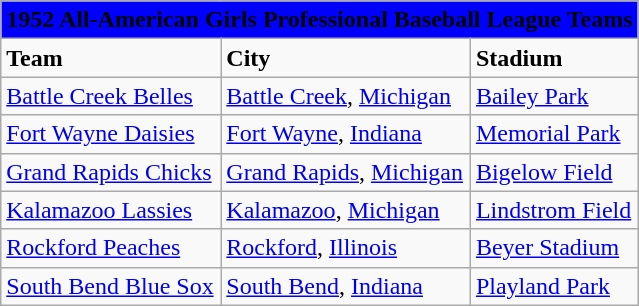<table class="wikitable" style="width:auto">
<tr>
<td bgcolor="#0000FF" align="center" colspan="6"><strong><span>1952 All-American Girls Professional Baseball League Teams</span></strong></td>
</tr>
<tr>
<td><strong>Team</strong></td>
<td><strong>City</strong></td>
<td><strong>Stadium</strong></td>
</tr>
<tr>
<td><a href='#'>Battle Creek Belles</a></td>
<td><a href='#'>Battle Creek</a>, <a href='#'>Michigan</a></td>
<td><a href='#'>Bailey Park</a></td>
</tr>
<tr>
<td><a href='#'>Fort Wayne Daisies</a></td>
<td><a href='#'>Fort Wayne</a>, <a href='#'>Indiana</a></td>
<td><a href='#'>Memorial Park</a></td>
</tr>
<tr>
<td><a href='#'>Grand Rapids Chicks</a></td>
<td><a href='#'>Grand Rapids</a>, <a href='#'>Michigan</a></td>
<td><a href='#'>Bigelow Field</a></td>
</tr>
<tr>
<td><a href='#'>Kalamazoo Lassies</a></td>
<td><a href='#'>Kalamazoo</a>, <a href='#'>Michigan</a></td>
<td><a href='#'>Lindstrom Field</a></td>
</tr>
<tr>
<td><a href='#'>Rockford Peaches</a></td>
<td><a href='#'>Rockford</a>, <a href='#'>Illinois</a></td>
<td><a href='#'>Beyer Stadium</a></td>
</tr>
<tr>
<td><a href='#'>South Bend Blue Sox</a></td>
<td><a href='#'>South Bend</a>, <a href='#'>Indiana</a></td>
<td><a href='#'>Playland Park</a></td>
</tr>
</table>
